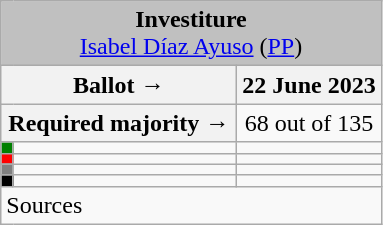<table class="wikitable" style="text-align:center;">
<tr>
<td colspan="3" align="center" bgcolor="#C0C0C0"><strong>Investiture</strong><br><a href='#'>Isabel Díaz Ayuso</a> (<a href='#'>PP</a>)</td>
</tr>
<tr>
<th colspan="2" width="150px">Ballot →</th>
<th>22 June 2023</th>
</tr>
<tr>
<th colspan="2">Required majority →</th>
<td>68 out of 135 </td>
</tr>
<tr>
<th width="1px" style="background:green;"></th>
<td align="left"></td>
<td></td>
</tr>
<tr>
<th style="color:inherit;background:red;"></th>
<td align="left"></td>
<td></td>
</tr>
<tr>
<th style="color:inherit;background:gray;"></th>
<td align="left"></td>
<td></td>
</tr>
<tr>
<th style="color:inherit;background:black;"></th>
<td align="left"></td>
<td></td>
</tr>
<tr>
<td align="left" colspan="3">Sources</td>
</tr>
</table>
